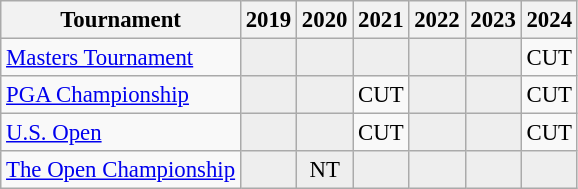<table class="wikitable" style="font-size:95%;text-align:center;">
<tr>
<th>Tournament</th>
<th>2019</th>
<th>2020</th>
<th>2021</th>
<th>2022</th>
<th>2023</th>
<th>2024</th>
</tr>
<tr>
<td align=left><a href='#'>Masters Tournament</a></td>
<td style="background:#eeeeee;"></td>
<td style="background:#eeeeee;"></td>
<td style="background:#eeeeee;"></td>
<td style="background:#eeeeee;"></td>
<td style="background:#eeeeee;"></td>
<td>CUT</td>
</tr>
<tr>
<td align=left><a href='#'>PGA Championship</a></td>
<td style="background:#eeeeee;"></td>
<td style="background:#eeeeee;"></td>
<td>CUT</td>
<td style="background:#eeeeee;"></td>
<td style="background:#eeeeee;"></td>
<td>CUT</td>
</tr>
<tr>
<td align=left><a href='#'>U.S. Open</a></td>
<td style="background:#eeeeee;"></td>
<td style="background:#eeeeee;"></td>
<td>CUT</td>
<td style="background:#eeeeee;"></td>
<td style="background:#eeeeee;"></td>
<td>CUT</td>
</tr>
<tr>
<td align=left><a href='#'>The Open Championship</a></td>
<td style="background:#eeeeee;"></td>
<td style="background:#eeeeee;">NT</td>
<td style="background:#eeeeee;"></td>
<td style="background:#eeeeee;"></td>
<td style="background:#eeeeee;"></td>
<td style="background:#eeeeee;"></td>
</tr>
</table>
